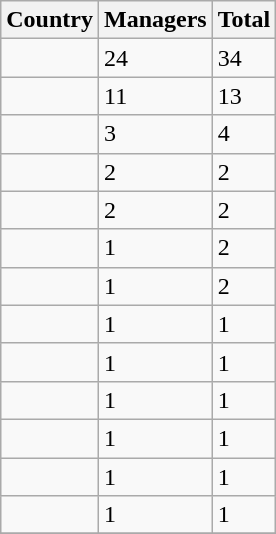<table class="sortable wikitable">
<tr>
<th>Country</th>
<th>Managers</th>
<th>Total</th>
</tr>
<tr>
<td></td>
<td>24</td>
<td>34</td>
</tr>
<tr>
<td></td>
<td>11</td>
<td>13</td>
</tr>
<tr>
<td></td>
<td>3</td>
<td>4</td>
</tr>
<tr>
<td></td>
<td>2</td>
<td>2</td>
</tr>
<tr>
<td></td>
<td>2</td>
<td>2</td>
</tr>
<tr>
<td></td>
<td>1</td>
<td>2</td>
</tr>
<tr>
<td></td>
<td>1</td>
<td>2</td>
</tr>
<tr>
<td></td>
<td>1</td>
<td>1</td>
</tr>
<tr>
<td></td>
<td>1</td>
<td>1</td>
</tr>
<tr>
<td></td>
<td>1</td>
<td>1</td>
</tr>
<tr>
<td></td>
<td>1</td>
<td>1</td>
</tr>
<tr>
<td></td>
<td>1</td>
<td>1</td>
</tr>
<tr>
<td></td>
<td>1</td>
<td>1</td>
</tr>
<tr>
</tr>
</table>
